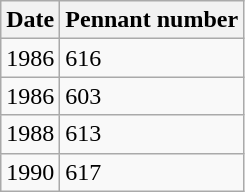<table class="wikitable">
<tr>
<th>Date</th>
<th>Pennant number</th>
</tr>
<tr>
<td>1986</td>
<td>616</td>
</tr>
<tr>
<td>1986</td>
<td>603</td>
</tr>
<tr>
<td>1988</td>
<td>613</td>
</tr>
<tr>
<td>1990</td>
<td>617</td>
</tr>
</table>
